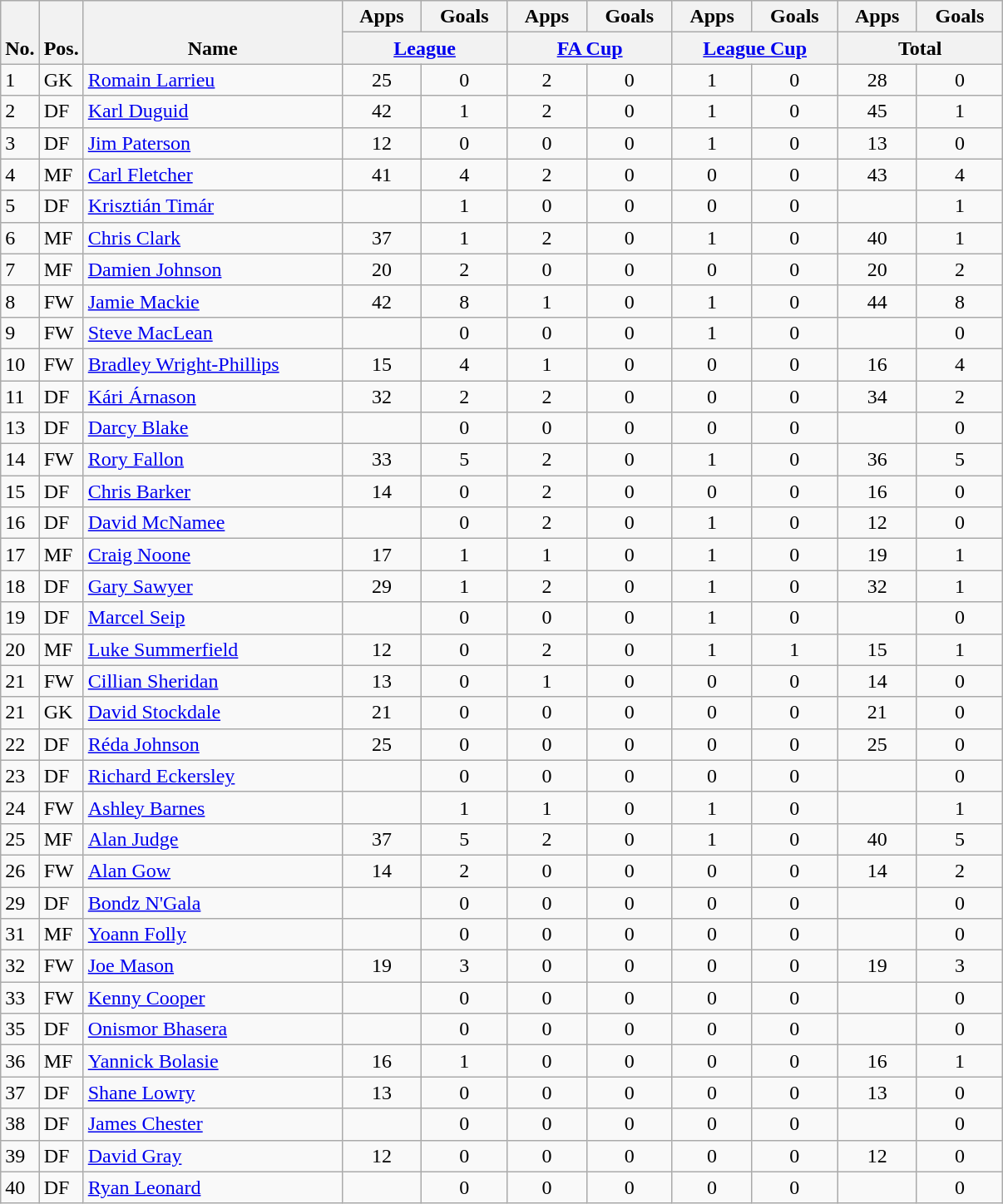<table class="wikitable sortable" style="text-align:center">
<tr>
<th rowspan="2" style="vertical-align:bottom;" class="unsortable">No.</th>
<th rowspan="2" style="vertical-align:bottom;" class="unsortable">Pos.</th>
<th rowspan="2" class="unsortable" style="vertical-align:bottom; width:200px;">Name</th>
<th>Apps</th>
<th>Goals</th>
<th>Apps</th>
<th>Goals</th>
<th>Apps</th>
<th>Goals</th>
<th>Apps</th>
<th>Goals</th>
</tr>
<tr class="unsortable">
<th colspan="2" style="width:125px;"><a href='#'>League</a></th>
<th colspan="2" style="width:125px;"><a href='#'>FA Cup</a></th>
<th colspan="2" style="width:125px;"><a href='#'>League Cup</a></th>
<th colspan="2" style="width:125px;">Total</th>
</tr>
<tr>
<td align=left>1</td>
<td align=left>GK</td>
<td align=left> <a href='#'>Romain Larrieu</a></td>
<td>25</td>
<td>0</td>
<td>2</td>
<td>0</td>
<td>1</td>
<td>0</td>
<td>28</td>
<td>0</td>
</tr>
<tr>
<td align=left>2</td>
<td align=left>DF</td>
<td align=left> <a href='#'>Karl Duguid</a></td>
<td>42</td>
<td>1</td>
<td>2</td>
<td>0</td>
<td>1</td>
<td>0</td>
<td>45</td>
<td>1</td>
</tr>
<tr>
<td align=left>3</td>
<td align=left>DF</td>
<td align=left> <a href='#'>Jim Paterson</a></td>
<td>12</td>
<td>0</td>
<td>0</td>
<td>0</td>
<td>1</td>
<td>0</td>
<td>13</td>
<td>0</td>
</tr>
<tr>
<td align=left>4</td>
<td align=left>MF</td>
<td align=left> <a href='#'>Carl Fletcher</a></td>
<td>41</td>
<td>4</td>
<td>2</td>
<td>0</td>
<td>0</td>
<td>0</td>
<td>43</td>
<td>4</td>
</tr>
<tr>
<td align=left>5</td>
<td align=left>DF</td>
<td align=left> <a href='#'>Krisztián Timár</a></td>
<td></td>
<td>1</td>
<td>0</td>
<td>0</td>
<td>0</td>
<td>0</td>
<td></td>
<td>1</td>
</tr>
<tr>
<td align=left>6</td>
<td align=left>MF</td>
<td align=left> <a href='#'>Chris Clark</a></td>
<td>37</td>
<td>1</td>
<td>2</td>
<td>0</td>
<td>1</td>
<td>0</td>
<td>40</td>
<td>1</td>
</tr>
<tr>
<td align=left>7</td>
<td align=left>MF</td>
<td align=left> <a href='#'>Damien Johnson</a></td>
<td>20</td>
<td>2</td>
<td>0</td>
<td>0</td>
<td>0</td>
<td>0</td>
<td>20</td>
<td>2</td>
</tr>
<tr>
<td align=left>8</td>
<td align=left>FW</td>
<td align=left> <a href='#'>Jamie Mackie</a></td>
<td>42</td>
<td>8</td>
<td>1</td>
<td>0</td>
<td>1</td>
<td>0</td>
<td>44</td>
<td>8</td>
</tr>
<tr>
<td align=left>9</td>
<td align=left>FW</td>
<td align=left> <a href='#'>Steve MacLean</a></td>
<td></td>
<td>0</td>
<td>0</td>
<td>0</td>
<td>1</td>
<td>0</td>
<td></td>
<td>0</td>
</tr>
<tr>
<td align=left>10</td>
<td align=left>FW</td>
<td align=left> <a href='#'>Bradley Wright-Phillips</a></td>
<td>15</td>
<td>4</td>
<td>1</td>
<td>0</td>
<td>0</td>
<td>0</td>
<td>16</td>
<td>4</td>
</tr>
<tr>
<td align=left>11</td>
<td align=left>DF</td>
<td align=left> <a href='#'>Kári Árnason</a></td>
<td>32</td>
<td>2</td>
<td>2</td>
<td>0</td>
<td>0</td>
<td>0</td>
<td>34</td>
<td>2</td>
</tr>
<tr>
<td align=left>13</td>
<td align=left>DF</td>
<td align=left> <a href='#'>Darcy Blake</a></td>
<td></td>
<td>0</td>
<td>0</td>
<td>0</td>
<td>0</td>
<td>0</td>
<td></td>
<td>0</td>
</tr>
<tr>
<td align=left>14</td>
<td align=left>FW</td>
<td align=left> <a href='#'>Rory Fallon</a></td>
<td>33</td>
<td>5</td>
<td>2</td>
<td>0</td>
<td>1</td>
<td>0</td>
<td>36</td>
<td>5</td>
</tr>
<tr>
<td align=left>15</td>
<td align=left>DF</td>
<td align=left> <a href='#'>Chris Barker</a></td>
<td>14</td>
<td>0</td>
<td>2</td>
<td>0</td>
<td>0</td>
<td>0</td>
<td>16</td>
<td>0</td>
</tr>
<tr>
<td align=left>16</td>
<td align=left>DF</td>
<td align=left> <a href='#'>David McNamee</a></td>
<td></td>
<td>0</td>
<td>2</td>
<td>0</td>
<td>1</td>
<td>0</td>
<td>12</td>
<td>0</td>
</tr>
<tr>
<td align=left>17</td>
<td align=left>MF</td>
<td align=left> <a href='#'>Craig Noone</a></td>
<td>17</td>
<td>1</td>
<td>1</td>
<td>0</td>
<td>1</td>
<td>0</td>
<td>19</td>
<td>1</td>
</tr>
<tr>
<td align=left>18</td>
<td align=left>DF</td>
<td align=left> <a href='#'>Gary Sawyer</a></td>
<td>29</td>
<td>1</td>
<td>2</td>
<td>0</td>
<td>1</td>
<td>0</td>
<td>32</td>
<td>1</td>
</tr>
<tr>
<td align=left>19</td>
<td align=left>DF</td>
<td align=left> <a href='#'>Marcel Seip</a></td>
<td></td>
<td>0</td>
<td>0</td>
<td>0</td>
<td>1</td>
<td>0</td>
<td></td>
<td>0</td>
</tr>
<tr>
<td align=left>20</td>
<td align=left>MF</td>
<td align=left> <a href='#'>Luke Summerfield</a></td>
<td>12</td>
<td>0</td>
<td>2</td>
<td>0</td>
<td>1</td>
<td>1</td>
<td>15</td>
<td>1</td>
</tr>
<tr>
<td align=left>21</td>
<td align=left>FW</td>
<td align=left> <a href='#'>Cillian Sheridan</a></td>
<td>13</td>
<td>0</td>
<td>1</td>
<td>0</td>
<td>0</td>
<td>0</td>
<td>14</td>
<td>0</td>
</tr>
<tr>
<td align=left>21</td>
<td align=left>GK</td>
<td align=left> <a href='#'>David Stockdale</a></td>
<td>21</td>
<td>0</td>
<td>0</td>
<td>0</td>
<td>0</td>
<td>0</td>
<td>21</td>
<td>0</td>
</tr>
<tr>
<td align=left>22</td>
<td align=left>DF</td>
<td align=left> <a href='#'>Réda Johnson</a></td>
<td>25</td>
<td>0</td>
<td>0</td>
<td>0</td>
<td>0</td>
<td>0</td>
<td>25</td>
<td>0</td>
</tr>
<tr>
<td align=left>23</td>
<td align=left>DF</td>
<td align=left> <a href='#'>Richard Eckersley</a></td>
<td></td>
<td>0</td>
<td>0</td>
<td>0</td>
<td>0</td>
<td>0</td>
<td></td>
<td>0</td>
</tr>
<tr>
<td align=left>24</td>
<td align=left>FW</td>
<td align=left> <a href='#'>Ashley Barnes</a></td>
<td></td>
<td>1</td>
<td>1</td>
<td>0</td>
<td>1</td>
<td>0</td>
<td></td>
<td>1</td>
</tr>
<tr>
<td align=left>25</td>
<td align=left>MF</td>
<td align=left> <a href='#'>Alan Judge</a></td>
<td>37</td>
<td>5</td>
<td>2</td>
<td>0</td>
<td>1</td>
<td>0</td>
<td>40</td>
<td>5</td>
</tr>
<tr>
<td align=left>26</td>
<td align=left>FW</td>
<td align=left> <a href='#'>Alan Gow</a></td>
<td>14</td>
<td>2</td>
<td>0</td>
<td>0</td>
<td>0</td>
<td>0</td>
<td>14</td>
<td>2</td>
</tr>
<tr>
<td align=left>29</td>
<td align=left>DF</td>
<td align=left> <a href='#'>Bondz N'Gala</a></td>
<td></td>
<td>0</td>
<td>0</td>
<td>0</td>
<td>0</td>
<td>0</td>
<td></td>
<td>0</td>
</tr>
<tr>
<td align=left>31</td>
<td align=left>MF</td>
<td align=left> <a href='#'>Yoann Folly</a></td>
<td></td>
<td>0</td>
<td>0</td>
<td>0</td>
<td>0</td>
<td>0</td>
<td></td>
<td>0</td>
</tr>
<tr>
<td align=left>32</td>
<td align=left>FW</td>
<td align=left> <a href='#'>Joe Mason</a></td>
<td>19</td>
<td>3</td>
<td>0</td>
<td>0</td>
<td>0</td>
<td>0</td>
<td>19</td>
<td>3</td>
</tr>
<tr>
<td align=left>33</td>
<td align=left>FW</td>
<td align=left> <a href='#'>Kenny Cooper</a></td>
<td></td>
<td>0</td>
<td>0</td>
<td>0</td>
<td>0</td>
<td>0</td>
<td></td>
<td>0</td>
</tr>
<tr>
<td align=left>35</td>
<td align=left>DF</td>
<td align=left> <a href='#'>Onismor Bhasera</a></td>
<td></td>
<td>0</td>
<td>0</td>
<td>0</td>
<td>0</td>
<td>0</td>
<td></td>
<td>0</td>
</tr>
<tr>
<td align=left>36</td>
<td align=left>MF</td>
<td align=left> <a href='#'>Yannick Bolasie</a></td>
<td>16</td>
<td>1</td>
<td>0</td>
<td>0</td>
<td>0</td>
<td>0</td>
<td>16</td>
<td>1</td>
</tr>
<tr>
<td align=left>37</td>
<td align=left>DF</td>
<td align=left> <a href='#'>Shane Lowry</a></td>
<td>13</td>
<td>0</td>
<td>0</td>
<td>0</td>
<td>0</td>
<td>0</td>
<td>13</td>
<td>0</td>
</tr>
<tr>
<td align=left>38</td>
<td align=left>DF</td>
<td align=left> <a href='#'>James Chester</a></td>
<td></td>
<td>0</td>
<td>0</td>
<td>0</td>
<td>0</td>
<td>0</td>
<td></td>
<td>0</td>
</tr>
<tr>
<td align=left>39</td>
<td align=left>DF</td>
<td align=left> <a href='#'>David Gray</a></td>
<td>12</td>
<td>0</td>
<td>0</td>
<td>0</td>
<td>0</td>
<td>0</td>
<td>12</td>
<td>0</td>
</tr>
<tr>
<td align=left>40</td>
<td align=left>DF</td>
<td align=left> <a href='#'>Ryan Leonard</a></td>
<td></td>
<td>0</td>
<td>0</td>
<td>0</td>
<td>0</td>
<td>0</td>
<td></td>
<td>0</td>
</tr>
</table>
